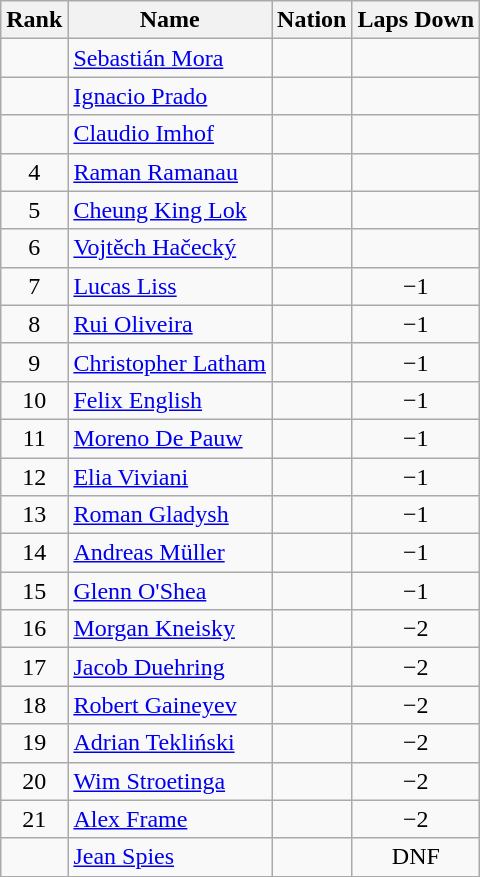<table class="wikitable sortable" style="text-align:center">
<tr>
<th>Rank</th>
<th>Name</th>
<th>Nation</th>
<th>Laps Down</th>
</tr>
<tr>
<td></td>
<td align=left><a href='#'>Sebastián Mora</a></td>
<td align=left></td>
<td></td>
</tr>
<tr>
<td></td>
<td align=left><a href='#'>Ignacio Prado</a></td>
<td align=left></td>
<td></td>
</tr>
<tr>
<td></td>
<td align=left><a href='#'>Claudio Imhof</a></td>
<td align=left></td>
<td></td>
</tr>
<tr>
<td>4</td>
<td align=left><a href='#'>Raman Ramanau</a></td>
<td align=left></td>
<td></td>
</tr>
<tr>
<td>5</td>
<td align=left><a href='#'>Cheung King Lok</a></td>
<td align=left></td>
<td></td>
</tr>
<tr>
<td>6</td>
<td align=left><a href='#'>Vojtěch Hačecký</a></td>
<td align=left></td>
<td></td>
</tr>
<tr>
<td>7</td>
<td align=left><a href='#'>Lucas Liss</a></td>
<td align=left></td>
<td>−1</td>
</tr>
<tr>
<td>8</td>
<td align=left><a href='#'>Rui Oliveira</a></td>
<td align=left></td>
<td>−1</td>
</tr>
<tr>
<td>9</td>
<td align=left><a href='#'>Christopher Latham</a></td>
<td align=left></td>
<td>−1</td>
</tr>
<tr>
<td>10</td>
<td align=left><a href='#'>Felix English</a></td>
<td align=left></td>
<td>−1</td>
</tr>
<tr>
<td>11</td>
<td align=left><a href='#'>Moreno De Pauw</a></td>
<td align=left></td>
<td>−1</td>
</tr>
<tr>
<td>12</td>
<td align=left><a href='#'>Elia Viviani</a></td>
<td align=left></td>
<td>−1</td>
</tr>
<tr>
<td>13</td>
<td align=left><a href='#'>Roman Gladysh</a></td>
<td align=left></td>
<td>−1</td>
</tr>
<tr>
<td>14</td>
<td align=left><a href='#'>Andreas Müller</a></td>
<td align=left></td>
<td>−1</td>
</tr>
<tr>
<td>15</td>
<td align=left><a href='#'>Glenn O'Shea</a></td>
<td align=left></td>
<td>−1</td>
</tr>
<tr>
<td>16</td>
<td align=left><a href='#'>Morgan Kneisky</a></td>
<td align=left></td>
<td>−2</td>
</tr>
<tr>
<td>17</td>
<td align=left><a href='#'>Jacob Duehring</a></td>
<td align=left></td>
<td>−2</td>
</tr>
<tr>
<td>18</td>
<td align=left><a href='#'>Robert Gaineyev</a></td>
<td align=left></td>
<td>−2</td>
</tr>
<tr>
<td>19</td>
<td align=left><a href='#'>Adrian Tekliński</a></td>
<td align=left></td>
<td>−2</td>
</tr>
<tr>
<td>20</td>
<td align=left><a href='#'>Wim Stroetinga</a></td>
<td align=left></td>
<td>−2</td>
</tr>
<tr>
<td>21</td>
<td align=left><a href='#'>Alex Frame</a></td>
<td align=left></td>
<td>−2</td>
</tr>
<tr>
<td></td>
<td align=left><a href='#'>Jean Spies</a></td>
<td align=left></td>
<td>DNF</td>
</tr>
</table>
